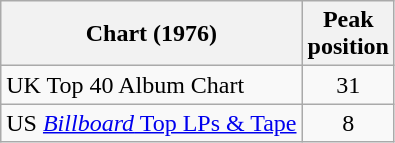<table class="wikitable">
<tr>
<th>Chart (1976)</th>
<th>Peak<br>position</th>
</tr>
<tr>
<td>UK Top 40 Album Chart</td>
<td style="text-align:center;">31</td>
</tr>
<tr>
<td>US <a href='#'><em>Billboard</em> Top LPs & Tape</a></td>
<td style="text-align:center;">8</td>
</tr>
</table>
